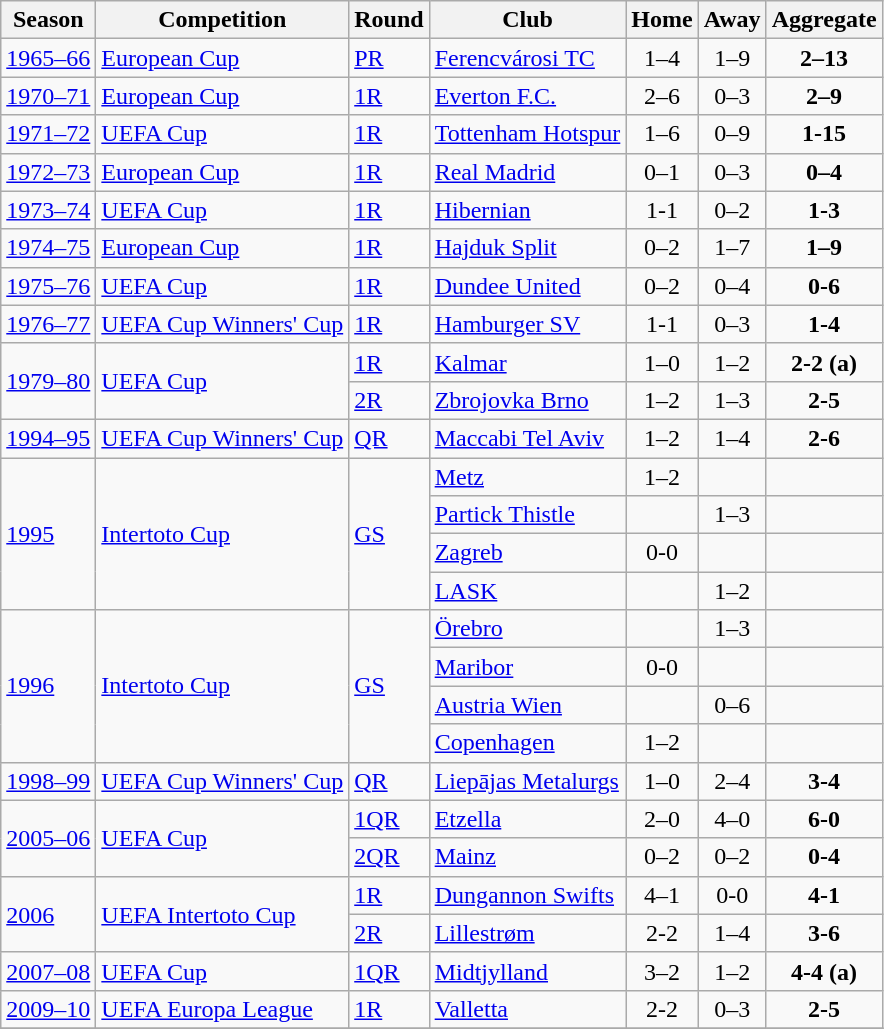<table class="wikitable">
<tr>
<th>Season</th>
<th>Competition</th>
<th>Round</th>
<th>Club</th>
<th>Home</th>
<th>Away</th>
<th>Aggregate</th>
</tr>
<tr>
<td><a href='#'>1965–66</a></td>
<td><a href='#'>European Cup</a></td>
<td><a href='#'>PR</a></td>
<td> <a href='#'>Ferencvárosi TC</a></td>
<td style="text-align:center;">1–4</td>
<td style="text-align:center;">1–9</td>
<td style="text-align:center;"><strong>2–13</strong></td>
</tr>
<tr>
<td><a href='#'>1970–71</a></td>
<td><a href='#'>European Cup</a></td>
<td><a href='#'>1R</a></td>
<td> <a href='#'>Everton F.C.</a></td>
<td style="text-align:center;">2–6</td>
<td style="text-align:center;">0–3</td>
<td style="text-align:center;"><strong>2–9</strong></td>
</tr>
<tr>
<td><a href='#'>1971–72</a></td>
<td><a href='#'>UEFA Cup</a></td>
<td><a href='#'>1R</a></td>
<td> <a href='#'>Tottenham Hotspur</a></td>
<td style="text-align:center;">1–6</td>
<td style="text-align:center;">0–9</td>
<td style="text-align:center;"><strong>1-15</strong></td>
</tr>
<tr>
<td><a href='#'>1972–73</a></td>
<td><a href='#'>European Cup</a></td>
<td><a href='#'>1R</a></td>
<td> <a href='#'>Real Madrid</a></td>
<td style="text-align:center;">0–1</td>
<td style="text-align:center;">0–3</td>
<td style="text-align:center;"><strong>0–4</strong></td>
</tr>
<tr>
<td><a href='#'>1973–74</a></td>
<td><a href='#'>UEFA Cup</a></td>
<td><a href='#'>1R</a></td>
<td> <a href='#'>Hibernian</a></td>
<td style="text-align:center;">1-1</td>
<td style="text-align:center;">0–2</td>
<td style="text-align:center;"><strong>1-3</strong></td>
</tr>
<tr>
<td><a href='#'>1974–75</a></td>
<td><a href='#'>European Cup</a></td>
<td><a href='#'>1R</a></td>
<td> <a href='#'>Hajduk Split</a></td>
<td style="text-align:center;">0–2</td>
<td style="text-align:center;">1–7</td>
<td style="text-align:center;"><strong>1–9</strong></td>
</tr>
<tr>
<td><a href='#'>1975–76</a></td>
<td><a href='#'>UEFA Cup</a></td>
<td><a href='#'>1R</a></td>
<td> <a href='#'>Dundee United</a></td>
<td style="text-align:center;">0–2</td>
<td style="text-align:center;">0–4</td>
<td style="text-align:center;"><strong>0-6</strong></td>
</tr>
<tr>
<td><a href='#'>1976–77</a></td>
<td><a href='#'>UEFA Cup Winners' Cup</a></td>
<td><a href='#'>1R</a></td>
<td> <a href='#'>Hamburger SV</a></td>
<td style="text-align:center;">1-1</td>
<td style="text-align:center;">0–3</td>
<td style="text-align:center;"><strong>1-4</strong></td>
</tr>
<tr>
<td rowspan="2"><a href='#'>1979–80</a></td>
<td rowspan="2"><a href='#'>UEFA Cup</a></td>
<td><a href='#'>1R</a></td>
<td> <a href='#'>Kalmar</a></td>
<td style="text-align:center;">1–0</td>
<td style="text-align:center;">1–2</td>
<td style="text-align:center;"><strong>2-2 (a)</strong></td>
</tr>
<tr>
<td><a href='#'>2R</a></td>
<td> <a href='#'>Zbrojovka Brno</a></td>
<td style="text-align:center;">1–2</td>
<td style="text-align:center;">1–3</td>
<td style="text-align:center;"><strong>2-5</strong></td>
</tr>
<tr>
<td><a href='#'>1994–95</a></td>
<td><a href='#'>UEFA Cup Winners' Cup</a></td>
<td><a href='#'>QR</a></td>
<td> <a href='#'>Maccabi Tel Aviv</a></td>
<td style="text-align:center;">1–2</td>
<td style="text-align:center;">1–4</td>
<td style="text-align:center;"><strong>2-6</strong></td>
</tr>
<tr>
<td rowspan="4"><a href='#'>1995</a></td>
<td rowspan="4"><a href='#'>Intertoto Cup</a></td>
<td rowspan="4"><a href='#'>GS</a></td>
<td> <a href='#'>Metz</a></td>
<td style="text-align:center;">1–2</td>
<td></td>
<td></td>
</tr>
<tr>
<td> <a href='#'>Partick Thistle</a></td>
<td></td>
<td style="text-align:center;">1–3</td>
<td></td>
</tr>
<tr>
<td> <a href='#'>Zagreb</a></td>
<td style="text-align:center;">0-0</td>
<td></td>
<td></td>
</tr>
<tr>
<td> <a href='#'>LASK</a></td>
<td></td>
<td style="text-align:center;">1–2</td>
<td></td>
</tr>
<tr>
<td rowspan="4"><a href='#'>1996</a></td>
<td rowspan="4"><a href='#'>Intertoto Cup</a></td>
<td rowspan="4"><a href='#'>GS</a></td>
<td> <a href='#'>Örebro</a></td>
<td></td>
<td style="text-align:center;">1–3</td>
<td></td>
</tr>
<tr>
<td> <a href='#'>Maribor</a></td>
<td style="text-align:center;">0-0</td>
<td></td>
<td></td>
</tr>
<tr>
<td> <a href='#'>Austria Wien</a></td>
<td></td>
<td style="text-align:center;">0–6</td>
<td></td>
</tr>
<tr>
<td> <a href='#'>Copenhagen</a></td>
<td style="text-align:center;">1–2</td>
<td></td>
<td></td>
</tr>
<tr>
<td><a href='#'>1998–99</a></td>
<td><a href='#'>UEFA Cup Winners' Cup</a></td>
<td><a href='#'>QR</a></td>
<td> <a href='#'>Liepājas Metalurgs</a></td>
<td style="text-align:center;">1–0</td>
<td style="text-align:center;">2–4</td>
<td style="text-align:center;"><strong>3-4</strong></td>
</tr>
<tr>
<td rowspan="2"><a href='#'>2005–06</a></td>
<td rowspan="2"><a href='#'>UEFA Cup</a></td>
<td><a href='#'>1QR</a></td>
<td> <a href='#'>Etzella</a></td>
<td style="text-align:center;">2–0</td>
<td style="text-align:center;">4–0</td>
<td style="text-align:center;"><strong>6-0</strong></td>
</tr>
<tr>
<td><a href='#'>2QR</a></td>
<td> <a href='#'>Mainz</a></td>
<td style="text-align:center;">0–2</td>
<td style="text-align:center;">0–2</td>
<td style="text-align:center;"><strong>0-4</strong></td>
</tr>
<tr>
<td rowspan="2"><a href='#'>2006</a></td>
<td rowspan="2"><a href='#'>UEFA Intertoto Cup</a></td>
<td><a href='#'>1R</a></td>
<td> <a href='#'>Dungannon Swifts</a></td>
<td style="text-align:center;">4–1</td>
<td style="text-align:center;">0-0</td>
<td style="text-align:center;"><strong>4-1</strong></td>
</tr>
<tr>
<td><a href='#'>2R</a></td>
<td> <a href='#'>Lillestrøm</a></td>
<td style="text-align:center;">2-2</td>
<td style="text-align:center;">1–4</td>
<td style="text-align:center;"><strong>3-6</strong></td>
</tr>
<tr>
<td><a href='#'>2007–08</a></td>
<td><a href='#'>UEFA Cup</a></td>
<td><a href='#'>1QR</a></td>
<td> <a href='#'>Midtjylland</a></td>
<td style="text-align:center;">3–2</td>
<td style="text-align:center;">1–2</td>
<td style="text-align:center;"><strong>4-4 (a)</strong></td>
</tr>
<tr>
<td><a href='#'>2009–10</a></td>
<td><a href='#'>UEFA Europa League</a></td>
<td><a href='#'>1R</a></td>
<td> <a href='#'>Valletta</a></td>
<td style="text-align:center;">2-2</td>
<td style="text-align:center;">0–3</td>
<td style="text-align:center;"><strong>2-5</strong></td>
</tr>
<tr>
</tr>
</table>
